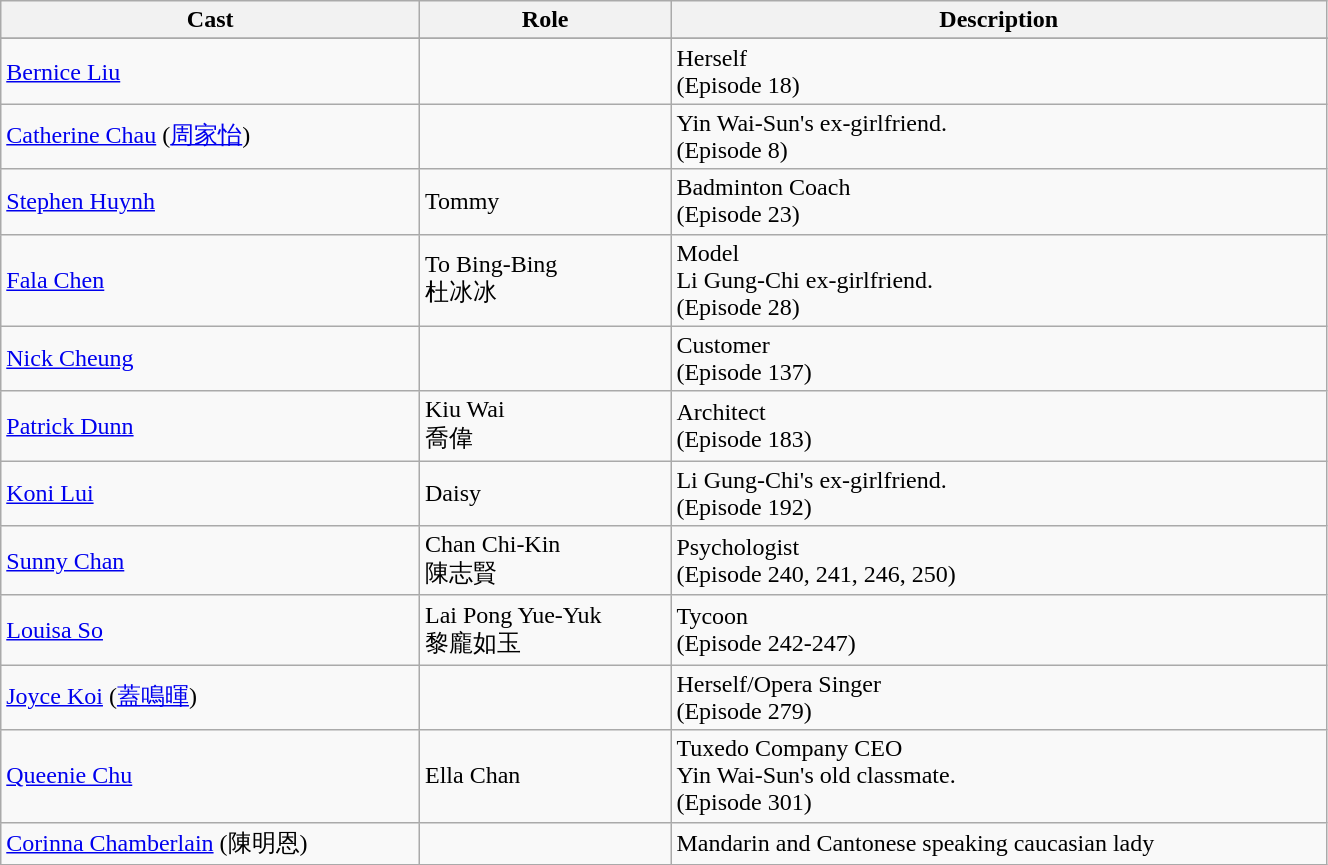<table class="wikitable" width="70%">
<tr>
<th>Cast</th>
<th>Role</th>
<th>Description</th>
</tr>
<tr>
</tr>
<tr>
<td><a href='#'>Bernice Liu</a></td>
<td></td>
<td>Herself <br>(Episode 18)</td>
</tr>
<tr>
<td><a href='#'>Catherine Chau</a> (<a href='#'>周家怡</a>)</td>
<td></td>
<td>Yin Wai-Sun's ex-girlfriend. <br>(Episode 8)</td>
</tr>
<tr>
<td><a href='#'>Stephen Huynh</a></td>
<td>Tommy</td>
<td>Badminton Coach <br>(Episode 23)</td>
</tr>
<tr>
<td><a href='#'>Fala Chen</a></td>
<td>To Bing-Bing <br>杜冰冰</td>
<td>Model <br>Li Gung-Chi ex-girlfriend. <br>(Episode 28)</td>
</tr>
<tr>
<td><a href='#'>Nick Cheung</a></td>
<td></td>
<td>Customer <br>(Episode 137)</td>
</tr>
<tr>
<td><a href='#'>Patrick Dunn</a></td>
<td>Kiu Wai <br>喬偉</td>
<td>Architect <br>(Episode 183)</td>
</tr>
<tr>
<td><a href='#'>Koni Lui</a></td>
<td>Daisy</td>
<td>Li Gung-Chi's ex-girlfriend. <br>(Episode 192)</td>
</tr>
<tr>
<td><a href='#'>Sunny Chan</a></td>
<td>Chan Chi-Kin <br>陳志賢</td>
<td>Psychologist <br>(Episode 240, 241, 246, 250)</td>
</tr>
<tr>
<td><a href='#'>Louisa So</a></td>
<td>Lai Pong Yue-Yuk <br>黎龐如玉</td>
<td>Tycoon <br>(Episode 242-247)</td>
</tr>
<tr>
<td><a href='#'>Joyce Koi</a> (<a href='#'>蓋鳴暉</a>)</td>
<td></td>
<td>Herself/Opera Singer <br>(Episode 279)</td>
</tr>
<tr>
<td><a href='#'>Queenie Chu</a></td>
<td>Ella Chan</td>
<td>Tuxedo Company CEO <br>Yin Wai-Sun's old classmate. <br>(Episode 301)</td>
</tr>
<tr>
<td><a href='#'>Corinna Chamberlain</a> (陳明恩)</td>
<td></td>
<td>Mandarin and Cantonese speaking caucasian lady</td>
</tr>
</table>
